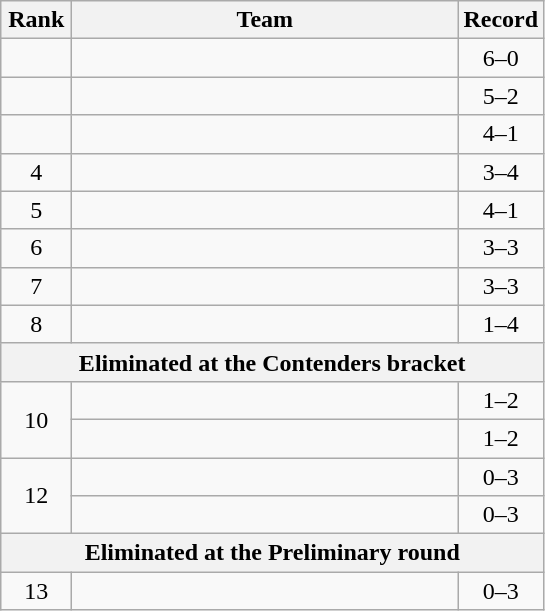<table class="wikitable" style="text-align: center;">
<tr>
<th width=40>Rank</th>
<th width=250>Team</th>
<th width=40>Record</th>
</tr>
<tr>
<td></td>
<td align=left></td>
<td>6–0</td>
</tr>
<tr>
<td></td>
<td align=left></td>
<td>5–2</td>
</tr>
<tr>
<td></td>
<td align=left></td>
<td>4–1</td>
</tr>
<tr>
<td>4</td>
<td align=left></td>
<td>3–4</td>
</tr>
<tr>
<td>5</td>
<td align=left></td>
<td>4–1</td>
</tr>
<tr>
<td>6</td>
<td align=left></td>
<td>3–3</td>
</tr>
<tr>
<td>7</td>
<td align=left></td>
<td>3–3</td>
</tr>
<tr>
<td>8</td>
<td align=left></td>
<td>1–4</td>
</tr>
<tr>
<th colspan=3>Eliminated at the Contenders bracket</th>
</tr>
<tr>
<td rowspan=2>10</td>
<td align=left></td>
<td>1–2</td>
</tr>
<tr>
<td align=left></td>
<td>1–2</td>
</tr>
<tr>
<td rowspan=2>12</td>
<td align=left></td>
<td>0–3</td>
</tr>
<tr>
<td align=left></td>
<td>0–3</td>
</tr>
<tr>
<th colspan=3>Eliminated at the Preliminary round</th>
</tr>
<tr>
<td>13</td>
<td align=left></td>
<td>0–3</td>
</tr>
</table>
